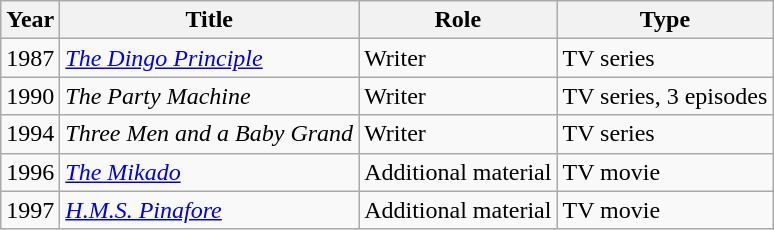<table class="wikitable">
<tr>
<th>Year</th>
<th>Title</th>
<th>Role</th>
<th>Type</th>
</tr>
<tr>
<td>1987</td>
<td><em><a href='#'>The Dingo Principle</a></em></td>
<td>Writer</td>
<td>TV series</td>
</tr>
<tr>
<td>1990</td>
<td><em>The Party Machine</em></td>
<td>Writer</td>
<td>TV series, 3 episodes</td>
</tr>
<tr>
<td>1994</td>
<td><em>Three Men and a Baby Grand</em></td>
<td>Writer</td>
<td>TV series</td>
</tr>
<tr>
<td>1996</td>
<td><em><a href='#'>The Mikado</a></em></td>
<td>Additional material</td>
<td>TV movie</td>
</tr>
<tr>
<td>1997</td>
<td><em><a href='#'>H.M.S. Pinafore</a></em></td>
<td>Additional material</td>
<td>TV movie</td>
</tr>
</table>
